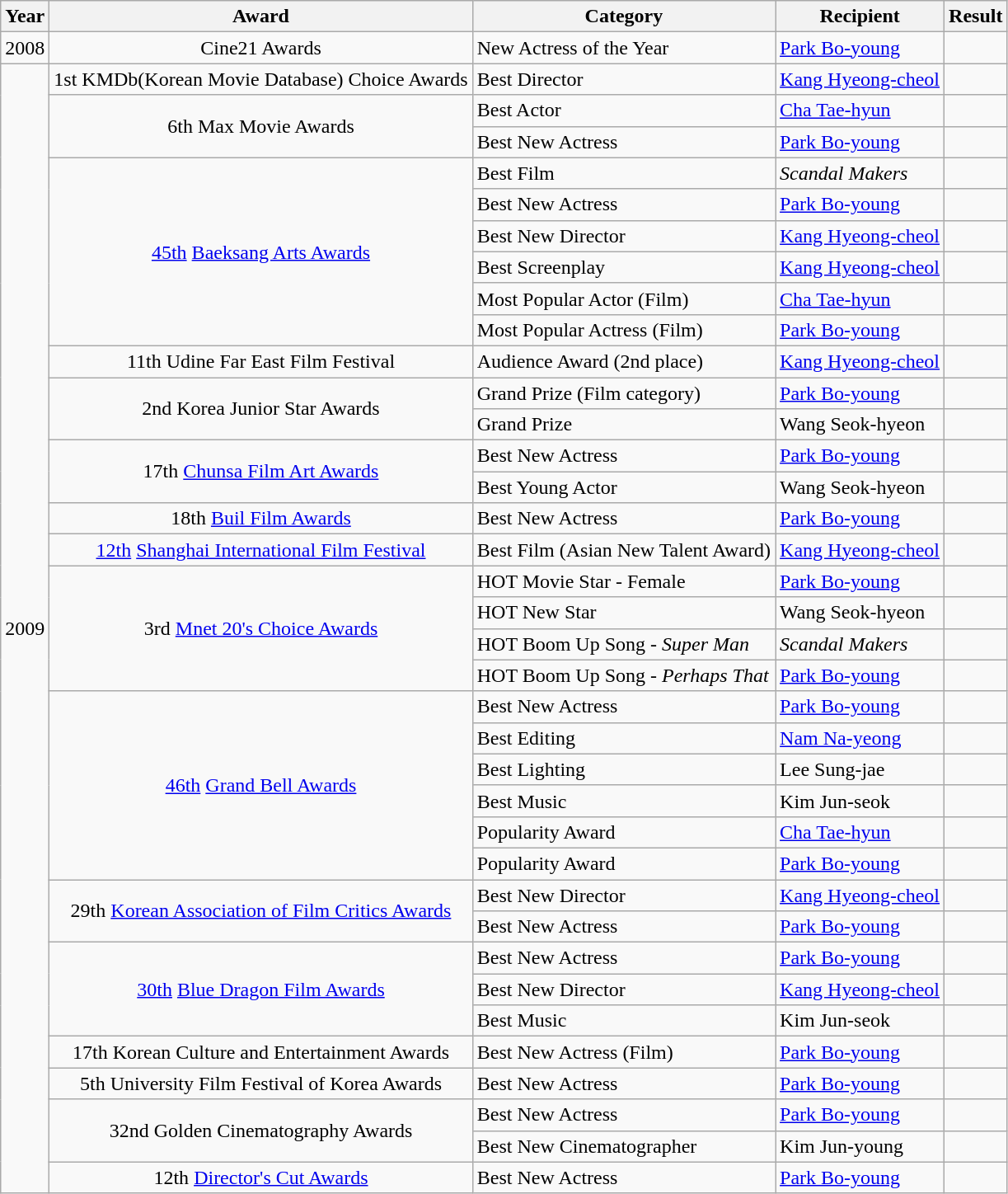<table class="wikitable">
<tr>
<th>Year</th>
<th>Award</th>
<th>Category</th>
<th>Recipient</th>
<th>Result</th>
</tr>
<tr>
<td>2008</td>
<td style="text-align:center;">Cine21 Awards</td>
<td>New Actress of the Year</td>
<td><a href='#'>Park Bo-young</a></td>
<td></td>
</tr>
<tr>
<td rowspan="36">2009</td>
<td style="text-align:center;">1st KMDb(Korean Movie Database) Choice Awards</td>
<td>Best Director</td>
<td><a href='#'>Kang Hyeong-cheol</a></td>
<td></td>
</tr>
<tr>
<td rowspan="2" style="text-align:center;">6th Max Movie Awards</td>
<td>Best Actor</td>
<td><a href='#'>Cha Tae-hyun</a></td>
<td></td>
</tr>
<tr>
<td>Best New Actress</td>
<td><a href='#'>Park Bo-young</a></td>
<td></td>
</tr>
<tr>
<td rowspan="6" style="text-align:center;"><a href='#'>45th</a> <a href='#'>Baeksang Arts Awards</a></td>
<td>Best Film</td>
<td><em>Scandal Makers</em></td>
<td></td>
</tr>
<tr>
<td>Best New Actress</td>
<td><a href='#'>Park Bo-young</a></td>
<td></td>
</tr>
<tr>
<td>Best New Director</td>
<td><a href='#'>Kang Hyeong-cheol</a></td>
<td></td>
</tr>
<tr>
<td>Best Screenplay</td>
<td><a href='#'>Kang Hyeong-cheol</a></td>
<td></td>
</tr>
<tr>
<td>Most Popular Actor (Film)</td>
<td><a href='#'>Cha Tae-hyun</a></td>
<td></td>
</tr>
<tr>
<td>Most Popular Actress (Film)</td>
<td><a href='#'>Park Bo-young</a></td>
<td></td>
</tr>
<tr>
<td style="text-align:center;">11th Udine Far East Film Festival</td>
<td>Audience Award (2nd place)</td>
<td><a href='#'>Kang Hyeong-cheol</a></td>
<td></td>
</tr>
<tr>
<td rowspan="2" style="text-align:center;">2nd Korea Junior Star Awards</td>
<td>Grand Prize (Film category)</td>
<td><a href='#'>Park Bo-young</a></td>
<td></td>
</tr>
<tr>
<td>Grand Prize</td>
<td>Wang Seok-hyeon</td>
<td></td>
</tr>
<tr>
<td rowspan="2" style="text-align:center;">17th <a href='#'>Chunsa Film Art Awards</a></td>
<td>Best New Actress</td>
<td><a href='#'>Park Bo-young</a></td>
<td></td>
</tr>
<tr>
<td>Best Young Actor</td>
<td>Wang Seok-hyeon</td>
<td></td>
</tr>
<tr>
<td style="text-align:center;">18th <a href='#'>Buil Film Awards</a></td>
<td>Best New Actress</td>
<td><a href='#'>Park Bo-young</a></td>
<td></td>
</tr>
<tr>
<td style="text-align:center;"><a href='#'>12th</a> <a href='#'>Shanghai International Film Festival</a></td>
<td>Best Film (Asian New Talent Award)</td>
<td><a href='#'>Kang Hyeong-cheol</a></td>
<td></td>
</tr>
<tr>
<td rowspan="4" style="text-align:center;">3rd <a href='#'>Mnet 20's Choice Awards</a></td>
<td>HOT Movie Star - Female</td>
<td><a href='#'>Park Bo-young</a></td>
<td></td>
</tr>
<tr>
<td>HOT New Star</td>
<td>Wang Seok-hyeon</td>
<td></td>
</tr>
<tr>
<td>HOT Boom Up Song - <em>Super Man</em></td>
<td><em>Scandal Makers</em></td>
<td></td>
</tr>
<tr>
<td>HOT Boom Up Song - <em>Perhaps That</em></td>
<td><a href='#'>Park Bo-young</a></td>
<td></td>
</tr>
<tr>
<td rowspan="6" style="text-align:center;"><a href='#'>46th</a> <a href='#'>Grand Bell Awards</a></td>
<td>Best New Actress</td>
<td><a href='#'>Park Bo-young</a></td>
<td></td>
</tr>
<tr>
<td>Best Editing</td>
<td><a href='#'>Nam Na-yeong</a></td>
<td></td>
</tr>
<tr>
<td>Best Lighting</td>
<td>Lee Sung-jae</td>
<td></td>
</tr>
<tr>
<td>Best Music</td>
<td>Kim Jun-seok</td>
<td></td>
</tr>
<tr>
<td>Popularity Award</td>
<td><a href='#'>Cha Tae-hyun</a></td>
<td></td>
</tr>
<tr>
<td>Popularity Award</td>
<td><a href='#'>Park Bo-young</a></td>
<td></td>
</tr>
<tr>
<td rowspan="2" style="text-align:center;">29th <a href='#'>Korean Association of Film Critics Awards</a></td>
<td>Best New Director</td>
<td><a href='#'>Kang Hyeong-cheol</a></td>
<td></td>
</tr>
<tr>
<td>Best New Actress</td>
<td><a href='#'>Park Bo-young</a></td>
<td></td>
</tr>
<tr>
<td rowspan="3" style="text-align:center;"><a href='#'>30th</a> <a href='#'>Blue Dragon Film Awards</a></td>
<td>Best New Actress</td>
<td><a href='#'>Park Bo-young</a></td>
<td></td>
</tr>
<tr>
<td>Best New Director</td>
<td><a href='#'>Kang Hyeong-cheol</a></td>
<td></td>
</tr>
<tr>
<td>Best Music</td>
<td>Kim Jun-seok</td>
<td></td>
</tr>
<tr>
<td style="text-align:center;">17th Korean Culture and Entertainment Awards</td>
<td>Best New Actress (Film)</td>
<td><a href='#'>Park Bo-young</a></td>
<td></td>
</tr>
<tr>
<td style="text-align:center;">5th University Film Festival of Korea Awards</td>
<td>Best New Actress</td>
<td><a href='#'>Park Bo-young</a></td>
<td></td>
</tr>
<tr>
<td rowspan="2" style="text-align:center;">32nd Golden Cinematography Awards</td>
<td>Best New Actress</td>
<td><a href='#'>Park Bo-young</a></td>
<td></td>
</tr>
<tr>
<td>Best New Cinematographer</td>
<td>Kim Jun-young</td>
<td></td>
</tr>
<tr>
<td style="text-align:center;">12th <a href='#'>Director's Cut Awards</a></td>
<td>Best New Actress</td>
<td><a href='#'>Park Bo-young</a></td>
<td></td>
</tr>
</table>
